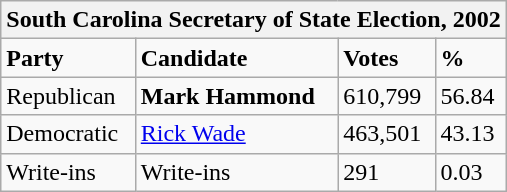<table class="wikitable">
<tr>
<th colspan="4">South Carolina Secretary of State Election, 2002</th>
</tr>
<tr>
<td><strong>Party</strong></td>
<td><strong>Candidate</strong></td>
<td><strong>Votes</strong></td>
<td><strong>%</strong></td>
</tr>
<tr>
<td>Republican</td>
<td><strong>Mark Hammond</strong></td>
<td>610,799</td>
<td>56.84</td>
</tr>
<tr>
<td>Democratic</td>
<td><a href='#'>Rick Wade</a></td>
<td>463,501</td>
<td>43.13</td>
</tr>
<tr>
<td>Write-ins</td>
<td>Write-ins</td>
<td>291</td>
<td>0.03</td>
</tr>
</table>
